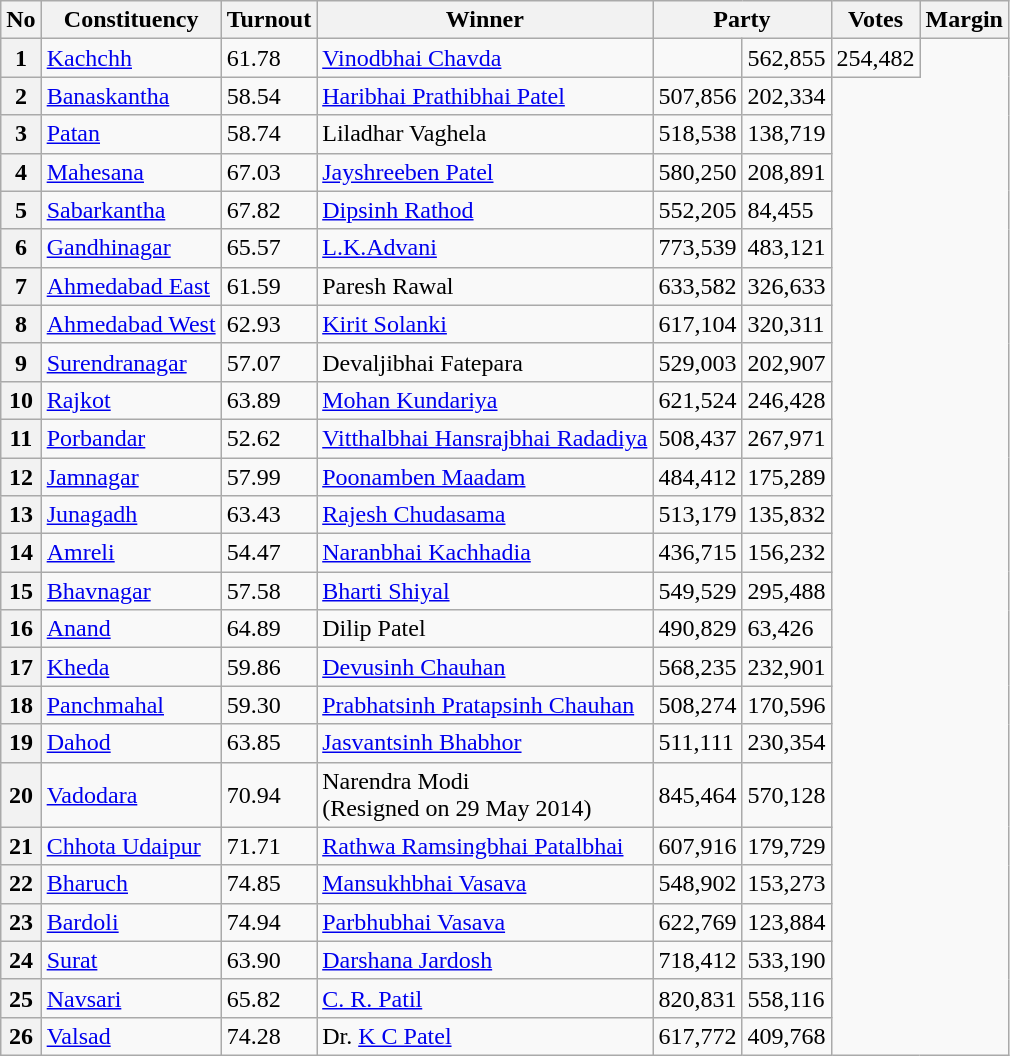<table class="wikitable sortable">
<tr>
<th>No</th>
<th>Constituency</th>
<th>Turnout<strong></strong></th>
<th>Winner</th>
<th colspan="2">Party</th>
<th>Votes</th>
<th>Margin</th>
</tr>
<tr>
<th>1</th>
<td><a href='#'>Kachchh</a></td>
<td>61.78 </td>
<td><a href='#'>Vinodbhai Chavda</a></td>
<td></td>
<td>562,855</td>
<td>254,482</td>
</tr>
<tr>
<th>2</th>
<td><a href='#'>Banaskantha</a></td>
<td>58.54 </td>
<td><a href='#'>Haribhai Prathibhai Patel</a></td>
<td>507,856</td>
<td>202,334</td>
</tr>
<tr>
<th>3</th>
<td><a href='#'>Patan</a></td>
<td>58.74 </td>
<td>Liladhar Vaghela</td>
<td>518,538</td>
<td>138,719</td>
</tr>
<tr>
<th>4</th>
<td><a href='#'>Mahesana</a></td>
<td>67.03 </td>
<td><a href='#'>Jayshreeben Patel</a></td>
<td>580,250</td>
<td>208,891</td>
</tr>
<tr>
<th>5</th>
<td><a href='#'>Sabarkantha</a></td>
<td>67.82 </td>
<td><a href='#'>Dipsinh Rathod</a></td>
<td>552,205</td>
<td>84,455</td>
</tr>
<tr>
<th>6</th>
<td><a href='#'>Gandhinagar</a></td>
<td>65.57 </td>
<td><a href='#'>L.K.Advani</a></td>
<td>773,539</td>
<td>483,121</td>
</tr>
<tr>
<th>7</th>
<td><a href='#'>Ahmedabad East</a></td>
<td>61.59 </td>
<td>Paresh Rawal</td>
<td>633,582</td>
<td>326,633</td>
</tr>
<tr>
<th>8</th>
<td><a href='#'>Ahmedabad West</a></td>
<td>62.93 </td>
<td><a href='#'>Kirit Solanki</a></td>
<td>617,104</td>
<td>320,311</td>
</tr>
<tr>
<th>9</th>
<td><a href='#'>Surendranagar</a></td>
<td>57.07 </td>
<td>Devaljibhai Fatepara</td>
<td>529,003</td>
<td>202,907</td>
</tr>
<tr>
<th>10</th>
<td><a href='#'>Rajkot</a></td>
<td>63.89 </td>
<td><a href='#'>Mohan Kundariya</a></td>
<td>621,524</td>
<td>246,428</td>
</tr>
<tr>
<th>11</th>
<td><a href='#'>Porbandar</a></td>
<td>52.62 </td>
<td><a href='#'>Vitthalbhai Hansrajbhai Radadiya</a></td>
<td>508,437</td>
<td>267,971</td>
</tr>
<tr>
<th>12</th>
<td><a href='#'>Jamnagar</a></td>
<td>57.99 </td>
<td><a href='#'>Poonamben Maadam</a></td>
<td>484,412</td>
<td>175,289</td>
</tr>
<tr>
<th>13</th>
<td><a href='#'>Junagadh</a></td>
<td>63.43 </td>
<td><a href='#'>Rajesh Chudasama</a></td>
<td>513,179</td>
<td>135,832</td>
</tr>
<tr>
<th>14</th>
<td><a href='#'>Amreli</a></td>
<td>54.47 </td>
<td><a href='#'>Naranbhai Kachhadia</a></td>
<td>436,715</td>
<td>156,232</td>
</tr>
<tr>
<th>15</th>
<td><a href='#'>Bhavnagar</a></td>
<td>57.58 </td>
<td><a href='#'>Bharti Shiyal</a></td>
<td>549,529</td>
<td>295,488</td>
</tr>
<tr>
<th>16</th>
<td><a href='#'>Anand</a></td>
<td>64.89 </td>
<td>Dilip Patel</td>
<td>490,829</td>
<td>63,426</td>
</tr>
<tr>
<th>17</th>
<td><a href='#'>Kheda</a></td>
<td>59.86 </td>
<td><a href='#'>Devusinh Chauhan</a></td>
<td>568,235</td>
<td>232,901</td>
</tr>
<tr>
<th>18</th>
<td><a href='#'>Panchmahal</a></td>
<td>59.30 </td>
<td><a href='#'>Prabhatsinh Pratapsinh Chauhan</a></td>
<td>508,274</td>
<td>170,596</td>
</tr>
<tr>
<th>19</th>
<td><a href='#'>Dahod</a></td>
<td>63.85 </td>
<td><a href='#'>Jasvantsinh Bhabhor</a></td>
<td>511,111</td>
<td>230,354</td>
</tr>
<tr>
<th>20</th>
<td><a href='#'>Vadodara</a></td>
<td>70.94 </td>
<td>Narendra Modi<br>(Resigned on 29 May 2014)</td>
<td>845,464</td>
<td>570,128</td>
</tr>
<tr>
<th>21</th>
<td><a href='#'>Chhota Udaipur</a></td>
<td>71.71 </td>
<td><a href='#'>Rathwa Ramsingbhai Patalbhai</a></td>
<td>607,916</td>
<td>179,729</td>
</tr>
<tr>
<th>22</th>
<td><a href='#'>Bharuch</a></td>
<td>74.85 </td>
<td><a href='#'>Mansukhbhai Vasava</a></td>
<td>548,902</td>
<td>153,273</td>
</tr>
<tr>
<th>23</th>
<td><a href='#'>Bardoli</a></td>
<td>74.94 </td>
<td><a href='#'>Parbhubhai Vasava</a></td>
<td>622,769</td>
<td>123,884</td>
</tr>
<tr>
<th>24</th>
<td><a href='#'>Surat</a></td>
<td>63.90 </td>
<td><a href='#'>Darshana Jardosh</a></td>
<td>718,412</td>
<td>533,190</td>
</tr>
<tr>
<th>25</th>
<td><a href='#'>Navsari</a></td>
<td>65.82 </td>
<td><a href='#'>C. R. Patil</a></td>
<td>820,831</td>
<td>558,116</td>
</tr>
<tr>
<th>26</th>
<td><a href='#'>Valsad</a></td>
<td>74.28 </td>
<td>Dr. <a href='#'>K C Patel</a></td>
<td>617,772</td>
<td>409,768</td>
</tr>
</table>
